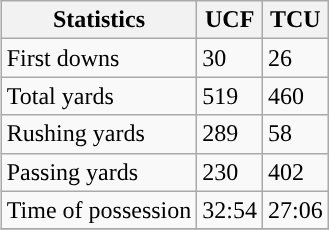<table class="wikitable" style="float: right;">
<tr>
<th>Statistics</th>
<th>UCF</th>
<th>TCU</th>
</tr>
<tr>
<td>First downs</td>
<td>30</td>
<td>26</td>
</tr>
<tr>
<td>Total yards</td>
<td>519</td>
<td>460</td>
</tr>
<tr>
<td>Rushing yards</td>
<td>289</td>
<td>58</td>
</tr>
<tr>
<td>Passing yards</td>
<td>230</td>
<td>402</td>
</tr>
<tr>
<td>Time of possession</td>
<td>32:54</td>
<td>27:06</td>
</tr>
<tr>
</tr>
</table>
